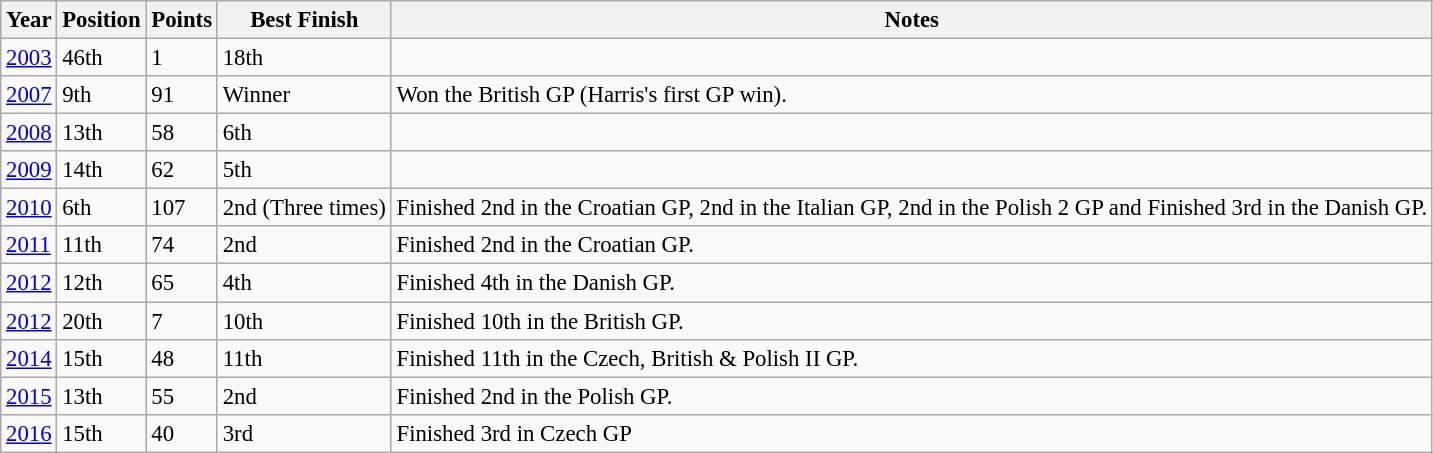<table class="wikitable" style="font-size: 95%;">
<tr>
<th>Year</th>
<th>Position</th>
<th>Points</th>
<th>Best Finish</th>
<th>Notes</th>
</tr>
<tr>
<td><a href='#'>2003</a></td>
<td>46th</td>
<td>1</td>
<td>18th</td>
<td></td>
</tr>
<tr>
<td><a href='#'>2007</a></td>
<td>9th</td>
<td>91</td>
<td>Winner</td>
<td>Won the British GP (Harris's first GP win).</td>
</tr>
<tr>
<td><a href='#'>2008</a></td>
<td>13th</td>
<td>58</td>
<td>6th</td>
<td></td>
</tr>
<tr>
<td><a href='#'>2009</a></td>
<td>14th</td>
<td>62</td>
<td>5th</td>
<td></td>
</tr>
<tr>
<td><a href='#'>2010</a></td>
<td>6th</td>
<td>107</td>
<td>2nd (Three times)</td>
<td>Finished 2nd in the Croatian GP, 2nd in the Italian GP, 2nd in the Polish 2 GP and Finished 3rd in the Danish GP.</td>
</tr>
<tr>
<td><a href='#'>2011</a></td>
<td>11th</td>
<td>74</td>
<td>2nd</td>
<td>Finished 2nd in the Croatian GP.</td>
</tr>
<tr>
<td><a href='#'>2012</a></td>
<td>12th</td>
<td>65</td>
<td>4th</td>
<td>Finished 4th in the Danish GP.</td>
</tr>
<tr>
<td><a href='#'>2012</a></td>
<td>20th</td>
<td>7</td>
<td>10th</td>
<td>Finished 10th in the British GP.</td>
</tr>
<tr>
<td><a href='#'>2014</a></td>
<td>15th</td>
<td>48</td>
<td>11th</td>
<td>Finished 11th in the Czech, British & Polish II GP.</td>
</tr>
<tr>
<td><a href='#'>2015</a></td>
<td>13th</td>
<td>55</td>
<td>2nd</td>
<td>Finished 2nd in the Polish GP.</td>
</tr>
<tr>
<td><a href='#'>2016</a></td>
<td>15th</td>
<td>40</td>
<td>3rd</td>
<td>Finished 3rd in Czech GP</td>
</tr>
</table>
